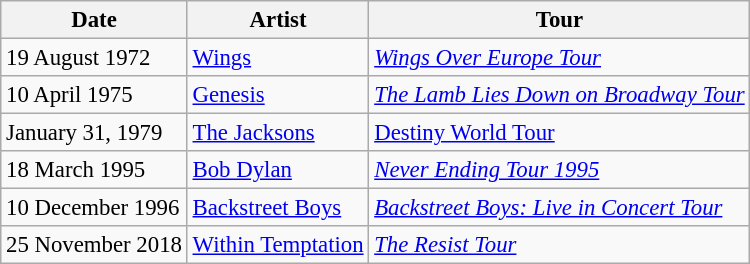<table class="wikitable" style="text-align:left; font-size:95%;">
<tr>
<th>Date</th>
<th>Artist</th>
<th>Tour</th>
</tr>
<tr>
<td>19 August 1972</td>
<td><a href='#'>Wings</a></td>
<td><em><a href='#'>Wings Over Europe Tour</a></em></td>
</tr>
<tr>
<td>10 April 1975</td>
<td><a href='#'>Genesis</a></td>
<td><em><a href='#'>The Lamb Lies Down on Broadway Tour</a></em></td>
</tr>
<tr>
<td>January 31, 1979</td>
<td><a href='#'>The Jacksons</a></td>
<td><a href='#'>Destiny World Tour</a></td>
</tr>
<tr>
<td>18 March 1995</td>
<td><a href='#'>Bob Dylan</a></td>
<td><em><a href='#'>Never Ending Tour 1995</a></em></td>
</tr>
<tr>
<td>10 December 1996</td>
<td><a href='#'>Backstreet Boys</a></td>
<td><em><a href='#'>Backstreet Boys: Live in Concert Tour</a></em></td>
</tr>
<tr>
<td>25 November 2018</td>
<td><a href='#'>Within Temptation</a></td>
<td><em><a href='#'>The Resist Tour</a></em></td>
</tr>
</table>
